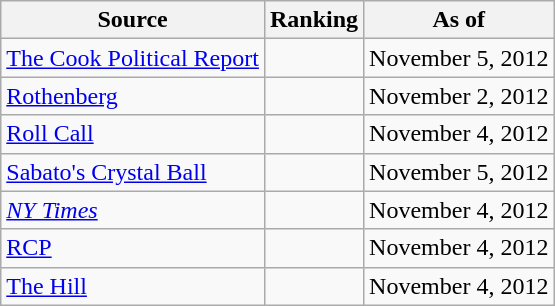<table class="wikitable" style="text-align:center">
<tr>
<th>Source</th>
<th>Ranking</th>
<th>As of</th>
</tr>
<tr>
<td align=left><a href='#'>The Cook Political Report</a></td>
<td></td>
<td>November 5, 2012</td>
</tr>
<tr>
<td align=left><a href='#'>Rothenberg</a></td>
<td></td>
<td>November 2, 2012</td>
</tr>
<tr>
<td align=left><a href='#'>Roll Call</a></td>
<td></td>
<td>November 4, 2012</td>
</tr>
<tr>
<td align=left><a href='#'>Sabato's Crystal Ball</a></td>
<td></td>
<td>November 5, 2012</td>
</tr>
<tr>
<td align=left><a href='#'><em>NY Times</em></a></td>
<td></td>
<td>November 4, 2012</td>
</tr>
<tr>
<td align="left"><a href='#'>RCP</a></td>
<td></td>
<td>November 4, 2012</td>
</tr>
<tr>
<td align=left><a href='#'>The Hill</a></td>
<td></td>
<td>November 4, 2012</td>
</tr>
</table>
